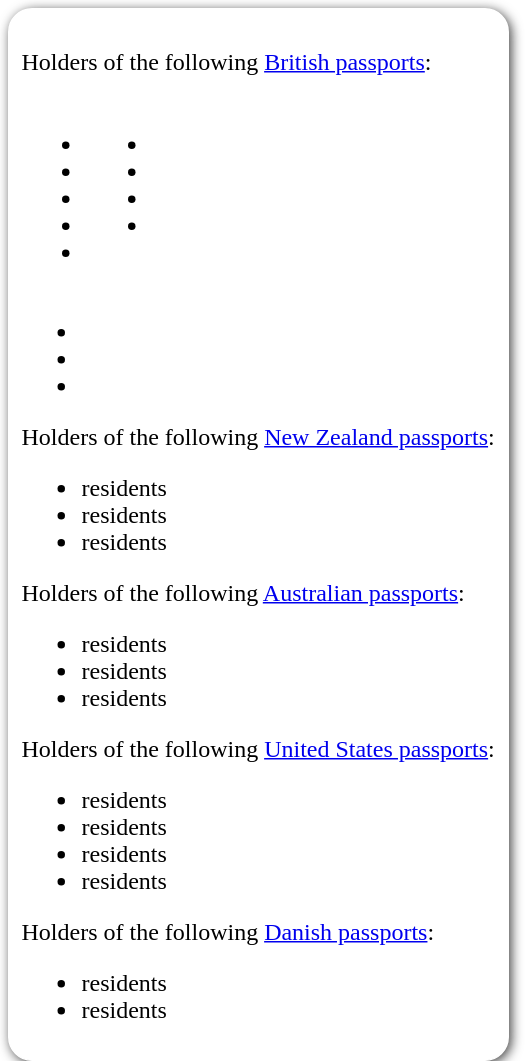<table style="border-radius:1em; box-shadow:0.1em 0.1em 0.5em rgba(0,0,0,0.75); background:white; border:1px solid white; padding:5px;">
<tr style="vertical-align:top;">
<td><br>Holders of the following <a href='#'>British passports</a>:<table>
<tr>
<td><br><ul><li></li><li></li><li></li><li></li><li></li></ul></td>
<td valign="top"><br><ul><li></li><li></li><li></li><li></li></ul></td>
<td></td>
</tr>
</table>
<ul><li></li><li></li><li></li></ul>Holders of the following <a href='#'>New Zealand passports</a>:<ul><li> residents</li><li> residents</li><li> residents</li></ul>Holders of the following <a href='#'>Australian passports</a>:<ul><li> residents</li><li> residents</li><li> residents</li></ul>Holders of the following <a href='#'>United States passports</a>:<ul><li> residents</li><li> residents</li><li> residents</li><li> residents</li></ul>Holders of the following <a href='#'>Danish passports</a>:<ul><li> residents</li><li> residents</li></ul></td>
</tr>
</table>
